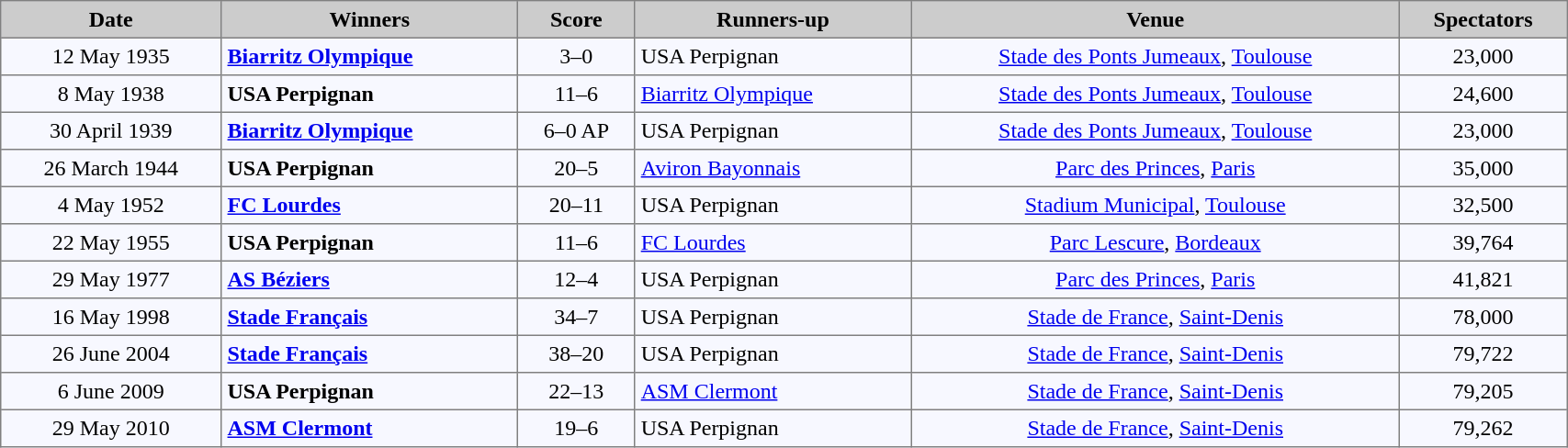<table bgcolor="#f7f8ff" cellpadding="4" width="90%" cellspacing="0" border="1" style="font-size: 100%; border: grey solid 1px; border-collapse: collapse;">
<tr bgcolor="#CCCCCC">
<td align=center><strong>Date</strong></td>
<td align=center><strong>Winners</strong></td>
<td align=center><strong>Score</strong></td>
<td align=center><strong>Runners-up</strong></td>
<td align=center><strong>Venue</strong></td>
<td align=center><strong>Spectators</strong></td>
</tr>
<tr>
<td align=center>12 May 1935</td>
<td><strong><a href='#'>Biarritz Olympique</a></strong></td>
<td align=center>3–0</td>
<td>USA Perpignan</td>
<td align=center><a href='#'>Stade des Ponts Jumeaux</a>, <a href='#'>Toulouse</a></td>
<td align=center>23,000</td>
</tr>
<tr>
<td align=center>8 May 1938</td>
<td><strong>USA Perpignan</strong></td>
<td align=center>11–6</td>
<td><a href='#'>Biarritz Olympique</a></td>
<td align=center><a href='#'>Stade des Ponts Jumeaux</a>, <a href='#'>Toulouse</a></td>
<td align=center>24,600</td>
</tr>
<tr>
<td align=center>30 April 1939</td>
<td><strong><a href='#'>Biarritz Olympique</a></strong></td>
<td align=center>6–0 AP</td>
<td>USA Perpignan</td>
<td align=center><a href='#'>Stade des Ponts Jumeaux</a>, <a href='#'>Toulouse</a></td>
<td align=center>23,000</td>
</tr>
<tr>
<td align=center>26 March 1944</td>
<td><strong>USA Perpignan</strong></td>
<td align=center>20–5</td>
<td><a href='#'>Aviron Bayonnais</a></td>
<td align=center><a href='#'>Parc des Princes</a>, <a href='#'>Paris</a></td>
<td align=center>35,000</td>
</tr>
<tr>
<td align=center>4 May 1952</td>
<td><strong><a href='#'>FC Lourdes</a></strong></td>
<td align=center>20–11</td>
<td>USA Perpignan</td>
<td align=center><a href='#'>Stadium Municipal</a>, <a href='#'>Toulouse</a></td>
<td align=center>32,500</td>
</tr>
<tr>
<td align=center>22 May 1955</td>
<td><strong>USA Perpignan</strong></td>
<td align=center>11–6</td>
<td><a href='#'>FC Lourdes</a></td>
<td align=center><a href='#'>Parc Lescure</a>, <a href='#'>Bordeaux</a></td>
<td align=center>39,764</td>
</tr>
<tr>
<td align=center>29 May 1977</td>
<td><strong><a href='#'>AS Béziers</a></strong></td>
<td align=center>12–4</td>
<td>USA Perpignan</td>
<td align=center><a href='#'>Parc des Princes</a>, <a href='#'>Paris</a></td>
<td align=center>41,821</td>
</tr>
<tr>
<td align=center>16 May 1998</td>
<td><strong><a href='#'>Stade Français</a></strong></td>
<td align=center>34–7</td>
<td>USA Perpignan</td>
<td align=center><a href='#'>Stade de France</a>, <a href='#'>Saint-Denis</a></td>
<td align=center>78,000</td>
</tr>
<tr>
<td align=center>26 June 2004</td>
<td><strong><a href='#'>Stade Français</a></strong></td>
<td align=center>38–20</td>
<td>USA Perpignan</td>
<td align=center><a href='#'>Stade de France</a>, <a href='#'>Saint-Denis</a></td>
<td align=center>79,722</td>
</tr>
<tr>
<td align=center>6 June 2009</td>
<td><strong>USA Perpignan</strong></td>
<td align=center>22–13</td>
<td><a href='#'>ASM Clermont</a></td>
<td align=center><a href='#'>Stade de France</a>, <a href='#'>Saint-Denis</a></td>
<td align=center>79,205</td>
</tr>
<tr>
<td align=center>29 May 2010</td>
<td><strong><a href='#'>ASM Clermont</a></strong></td>
<td align=center>19–6</td>
<td>USA Perpignan</td>
<td align=center><a href='#'>Stade de France</a>, <a href='#'>Saint-Denis</a></td>
<td align=center>79,262</td>
</tr>
</table>
